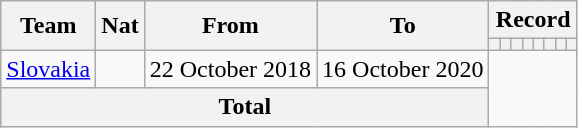<table class="wikitable" style="text-align: center">
<tr>
<th rowspan="2">Team</th>
<th rowspan="2">Nat</th>
<th rowspan="2">From</th>
<th rowspan="2">To</th>
<th colspan="9">Record</th>
</tr>
<tr>
<th></th>
<th></th>
<th></th>
<th></th>
<th></th>
<th></th>
<th></th>
<th></th>
</tr>
<tr>
<td align=left><a href='#'>Slovakia</a></td>
<td align=left></td>
<td align=left>22 October 2018</td>
<td align=left>16 October 2020<br></td>
</tr>
<tr>
<th colspan="4">Total<br></th>
</tr>
</table>
